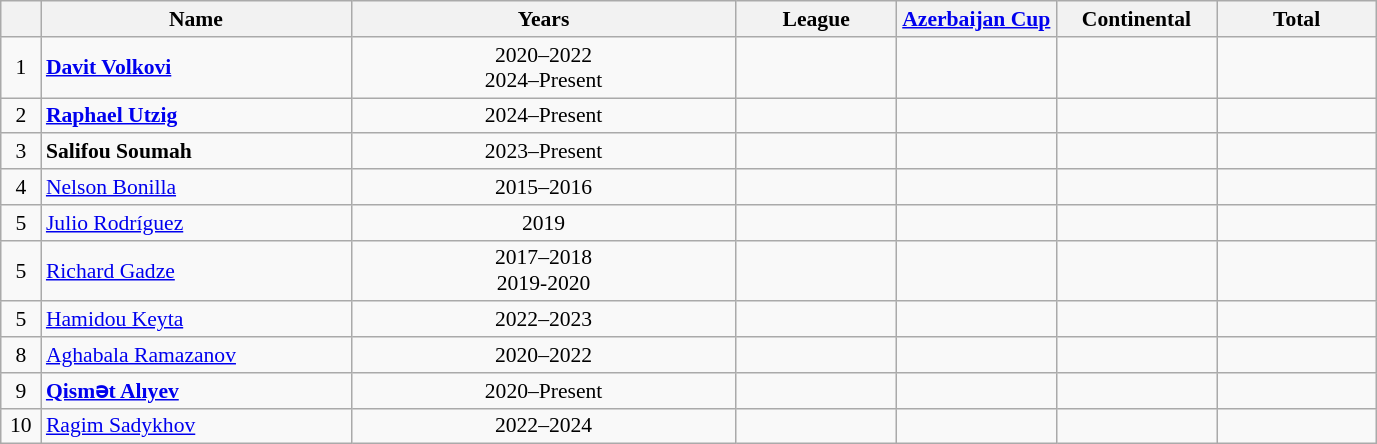<table class="wikitable sortable"  style="text-align:center; font-size:90%; ">
<tr>
<th width=20px></th>
<th width=200px>Name</th>
<th width=250px>Years</th>
<th width=100px>League</th>
<th width=100px><a href='#'>Azerbaijan Cup</a></th>
<th width=100px>Continental</th>
<th width=100px>Total</th>
</tr>
<tr>
<td>1</td>
<td align="left"> <strong><a href='#'>Davit Volkovi</a></strong></td>
<td>2020–2022 <br> 2024–Present</td>
<td></td>
<td></td>
<td></td>
<td></td>
</tr>
<tr>
<td>2</td>
<td align="left"> <strong><a href='#'>Raphael Utzig</a></strong></td>
<td>2024–Present</td>
<td></td>
<td></td>
<td></td>
<td></td>
</tr>
<tr>
<td>3</td>
<td align="left"> <strong>Salifou Soumah</strong></td>
<td>2023–Present</td>
<td></td>
<td></td>
<td></td>
<td></td>
</tr>
<tr>
<td>4</td>
<td align="left"> <a href='#'>Nelson Bonilla</a></td>
<td>2015–2016</td>
<td></td>
<td></td>
<td></td>
<td></td>
</tr>
<tr>
<td>5</td>
<td align="left"> <a href='#'>Julio Rodríguez</a></td>
<td>2019</td>
<td></td>
<td></td>
<td></td>
<td></td>
</tr>
<tr>
<td>5</td>
<td align="left"> <a href='#'>Richard Gadze</a></td>
<td>2017–2018 <br> 2019-2020</td>
<td></td>
<td></td>
<td></td>
<td></td>
</tr>
<tr>
<td>5</td>
<td align="left"> <a href='#'>Hamidou Keyta</a></td>
<td>2022–2023</td>
<td></td>
<td></td>
<td></td>
<td></td>
</tr>
<tr>
<td>8</td>
<td align="left"> <a href='#'>Aghabala Ramazanov</a></td>
<td>2020–2022</td>
<td></td>
<td></td>
<td></td>
<td></td>
</tr>
<tr>
<td>9</td>
<td align="left"> <strong><a href='#'>Qismət Alıyev</a></strong></td>
<td>2020–Present</td>
<td></td>
<td></td>
<td></td>
<td></td>
</tr>
<tr>
<td>10</td>
<td align="left"> <a href='#'>Ragim Sadykhov</a></td>
<td>2022–2024</td>
<td></td>
<td></td>
<td></td>
<td></td>
</tr>
</table>
